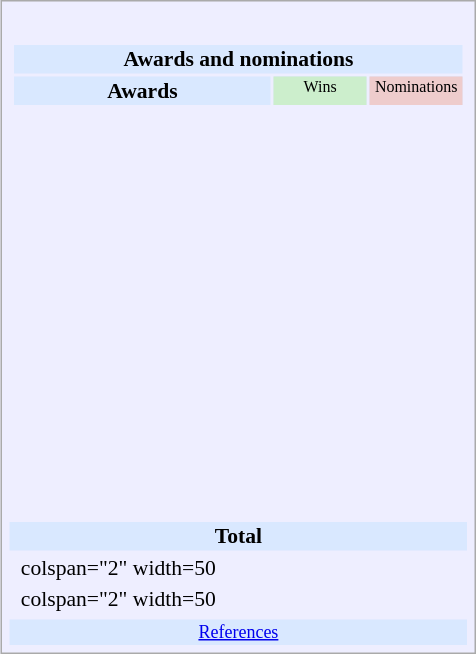<table class="infobox" style="width:22em; text-align:left; font-size:90%; vertical-align:middle; background:#eef;">
<tr>
<td colspan="3" style="text-align:center;"></td>
</tr>
<tr>
<td colspan="3"><br><table class="collapsible collapsed" style="width:100%;">
<tr>
<th colspan="3" style="background:#d9e8ff; text-align:center;">Awards and nominations</th>
</tr>
<tr style="background:#d9e8ff; text-align:center;">
<th style="vertical-align: middle;">Awards</th>
<td style="background:#cec; font-size:8pt; width:60px;">Wins</td>
<td style="background:#ecc; font-size:8pt; width:60px;">Nominations</td>
</tr>
<tr>
<td style="text-align:left;"><br></td>
<td></td>
<td></td>
</tr>
<tr>
<td style="text-align:left;"><br></td>
<td></td>
<td></td>
</tr>
<tr>
<td style="text-align:left;"><br></td>
<td></td>
<td></td>
</tr>
<tr>
<td style="text-align:left;"><br></td>
<td></td>
<td></td>
</tr>
<tr>
<td style="text-align:left;"><br></td>
<td></td>
<td></td>
</tr>
<tr>
<td style="text-align:left;"><br></td>
<td></td>
<td></td>
</tr>
<tr>
<td style="text-align:left;"><br></td>
<td></td>
<td></td>
</tr>
<tr>
<td style="text-align:left;"><br></td>
<td></td>
<td></td>
</tr>
<tr>
<td style="text-align:left;"><br></td>
<td></td>
<td></td>
</tr>
<tr>
<td style="text-align:left;"><br></td>
<td></td>
<td></td>
</tr>
<tr>
<td style="tex-align:left;"><br></td>
<td></td>
<td></td>
</tr>
<tr>
<td style="tex-align:left;"><br></td>
<td></td>
<td></td>
</tr>
<tr>
<td style="text-align:left;"><br></td>
<td></td>
<td></td>
</tr>
</table>
</td>
</tr>
<tr style="background-color:#d9e8ff;">
<td colspan="3" style="text-align:center;"><strong>Total</strong></td>
</tr>
<tr>
<td></td>
<td>colspan="2" width=50 </td>
</tr>
<tr>
<td></td>
<td>colspan="2" width=50 </td>
</tr>
<tr>
</tr>
<tr style="background:#d9e8ff;">
<td colspan="3" style="font-size: smaller; text-align:center;"><a href='#'>References</a></td>
</tr>
</table>
